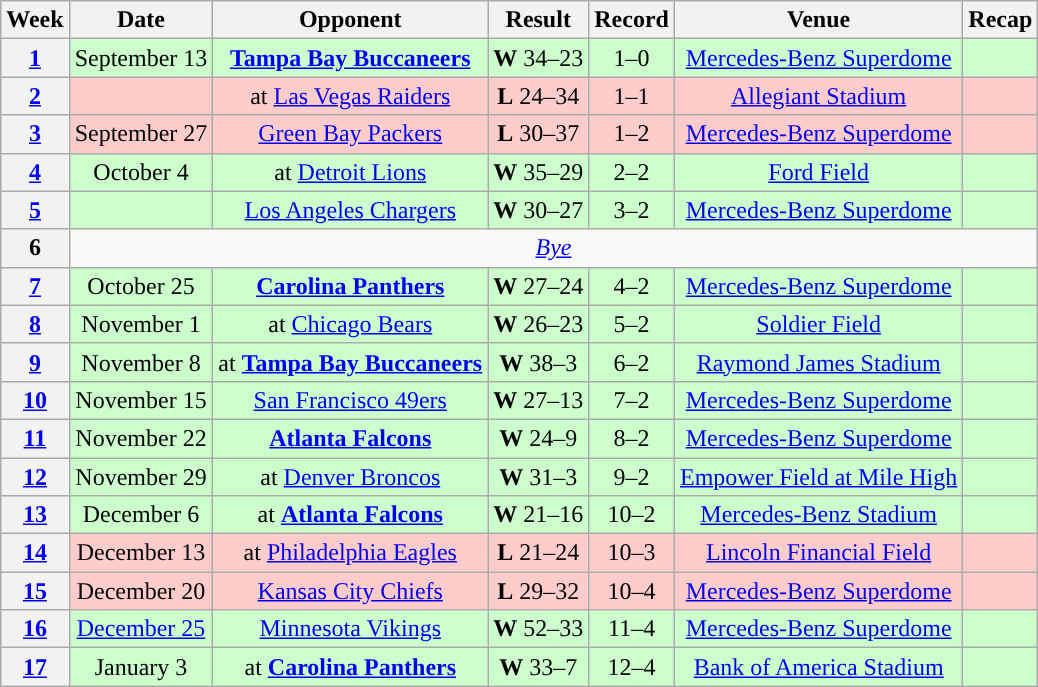<table class="wikitable" style="text-align:center">
<tr>
<th>Week</th>
<th>Date</th>
<th>Opponent</th>
<th>Result</th>
<th>Record</th>
<th>Venue</th>
<th>Recap</th>
</tr>
<tr style="background:#cfc">
<th><a href='#'>1</a></th>
<td>September 13</td>
<td><strong><a href='#'>Tampa Bay Buccaneers</a></strong></td>
<td><strong>W</strong> 34–23</td>
<td>1–0</td>
<td><a href='#'>Mercedes-Benz Superdome</a></td>
<td></td>
</tr>
<tr style="background:#fcc">
<th><a href='#'>2</a></th>
<td></td>
<td>at <a href='#'>Las Vegas Raiders</a></td>
<td><strong>L</strong> 24–34</td>
<td>1–1</td>
<td><a href='#'>Allegiant Stadium</a></td>
<td></td>
</tr>
<tr style="background:#fcc">
<th><a href='#'>3</a></th>
<td>September 27</td>
<td><a href='#'>Green Bay Packers</a></td>
<td><strong>L</strong> 30–37</td>
<td>1–2</td>
<td><a href='#'>Mercedes-Benz Superdome</a></td>
<td></td>
</tr>
<tr style="background:#cfc">
<th><a href='#'>4</a></th>
<td>October 4</td>
<td>at <a href='#'>Detroit Lions</a></td>
<td><strong>W</strong> 35–29</td>
<td>2–2</td>
<td><a href='#'>Ford Field</a></td>
<td></td>
</tr>
<tr style="background:#cfc">
<th><a href='#'>5</a></th>
<td></td>
<td><a href='#'>Los Angeles Chargers</a></td>
<td><strong>W</strong> 30–27 </td>
<td>3–2</td>
<td><a href='#'>Mercedes-Benz Superdome</a></td>
<td></td>
</tr>
<tr>
<th>6</th>
<td colspan="6"><em><a href='#'>Bye</a></em></td>
</tr>
<tr style="background:#cfc">
<th><a href='#'>7</a></th>
<td>October 25</td>
<td><strong><a href='#'>Carolina Panthers</a></strong></td>
<td><strong>W</strong> 27–24</td>
<td>4–2</td>
<td><a href='#'>Mercedes-Benz Superdome</a></td>
<td></td>
</tr>
<tr style="background:#cfc">
<th><a href='#'>8</a></th>
<td>November 1</td>
<td>at <a href='#'>Chicago Bears</a></td>
<td><strong>W</strong> 26–23 </td>
<td>5–2</td>
<td><a href='#'>Soldier Field</a></td>
<td></td>
</tr>
<tr style="background:#cfc">
<th><a href='#'>9</a></th>
<td>November 8</td>
<td>at <strong><a href='#'>Tampa Bay Buccaneers</a></strong></td>
<td><strong>W</strong> 38–3</td>
<td>6–2</td>
<td><a href='#'>Raymond James Stadium</a></td>
<td></td>
</tr>
<tr style="background:#cfc">
<th><a href='#'>10</a></th>
<td>November 15</td>
<td><a href='#'>San Francisco 49ers</a></td>
<td><strong>W</strong> 27–13</td>
<td>7–2</td>
<td><a href='#'>Mercedes-Benz Superdome</a></td>
<td></td>
</tr>
<tr style="background:#cfc">
<th><a href='#'>11</a></th>
<td>November 22</td>
<td><strong><a href='#'>Atlanta Falcons</a></strong></td>
<td><strong>W</strong> 24–9</td>
<td>8–2</td>
<td><a href='#'>Mercedes-Benz Superdome</a></td>
<td></td>
</tr>
<tr style="background:#cfc">
<th><a href='#'>12</a></th>
<td>November 29</td>
<td>at <a href='#'>Denver Broncos</a></td>
<td><strong>W</strong> 31–3</td>
<td>9–2</td>
<td><a href='#'>Empower Field at Mile High</a></td>
<td></td>
</tr>
<tr style="background:#cfc">
<th><a href='#'>13</a></th>
<td>December 6</td>
<td>at <strong><a href='#'>Atlanta Falcons</a></strong></td>
<td><strong>W</strong> 21–16</td>
<td>10–2</td>
<td><a href='#'>Mercedes-Benz Stadium</a></td>
<td></td>
</tr>
<tr style="background:#fcc">
<th><a href='#'>14</a></th>
<td>December 13</td>
<td>at <a href='#'>Philadelphia Eagles</a></td>
<td><strong>L</strong> 21–24</td>
<td>10–3</td>
<td><a href='#'>Lincoln Financial Field</a></td>
<td></td>
</tr>
<tr style="background:#fcc">
<th><a href='#'>15</a></th>
<td>December 20</td>
<td><a href='#'>Kansas City Chiefs</a></td>
<td><strong>L</strong> 29–32</td>
<td>10–4</td>
<td><a href='#'>Mercedes-Benz Superdome</a></td>
<td></td>
</tr>
<tr style="background:#cfc">
<th><a href='#'>16</a></th>
<td><a href='#'>December 25</a></td>
<td><a href='#'>Minnesota Vikings</a></td>
<td><strong>W</strong> 52–33</td>
<td>11–4</td>
<td><a href='#'>Mercedes-Benz Superdome</a></td>
<td></td>
</tr>
<tr style="background:#cfc">
<th><a href='#'>17</a></th>
<td>January 3</td>
<td>at <strong><a href='#'>Carolina Panthers</a></strong></td>
<td><strong>W</strong> 33–7</td>
<td>12–4</td>
<td><a href='#'>Bank of America Stadium</a></td>
<td></td>
</tr>
</table>
